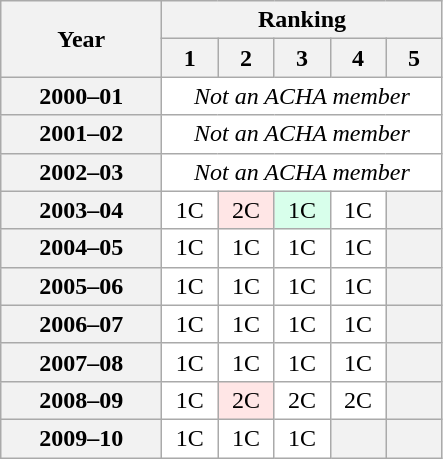<table class="wikitable" style="white-space:nowrap;">
<tr>
<th scope="col" width="100" rowspan="2">Year</th>
<th colspan="25">Ranking</th>
</tr>
<tr>
<th scope="col" width="30">1</th>
<th scope="col" width="30">2</th>
<th scope="col" width="30">3</th>
<th scope="col" width="30">4</th>
<th scope="col" width="30">5</th>
</tr>
<tr style="text-align:center;">
<th>2000–01</th>
<td bgcolor=FFFFFF colspan="5"><em>Not an ACHA member</em></td>
</tr>
<tr style="text-align:center;">
<th>2001–02</th>
<td bgcolor=FFFFFF colspan="5"><em>Not an ACHA member</em></td>
</tr>
<tr style="text-align:center;">
<th>2002–03</th>
<td bgcolor=FFFFFF colspan="5"><em>Not an ACHA member</em></td>
</tr>
<tr style="text-align:center;">
<th>2003–04</th>
<td bgcolor=FFFFFF>1C</td>
<td bgcolor=FFE6E6>2C</td>
<td bgcolor=D8FFEB>1C</td>
<td bgcolor=FFFFFF>1C</td>
<td bgcolor=F2F2F2></td>
</tr>
<tr style="text-align:center;">
<th>2004–05</th>
<td bgcolor=FFFFFF>1C</td>
<td bgcolor=FFFFFF>1C</td>
<td bgcolor=FFFFFF>1C</td>
<td bgcolor=FFFFFF>1C</td>
<td bgcolor=F2F2F2></td>
</tr>
<tr style="text-align:center;">
<th>2005–06</th>
<td bgcolor=FFFFFF>1C</td>
<td bgcolor=FFFFFF>1C</td>
<td bgcolor=FFFFFF>1C</td>
<td bgcolor=FFFFFF>1C</td>
<td bgcolor=F2F2F2></td>
</tr>
<tr style="text-align:center;">
<th>2006–07</th>
<td bgcolor=FFFFFF>1C</td>
<td bgcolor=FFFFFF>1C</td>
<td bgcolor=FFFFFF>1C</td>
<td bgcolor=FFFFFF>1C</td>
<td bgcolor=F2F2F2></td>
</tr>
<tr style="text-align:center;">
<th>2007–08</th>
<td bgcolor=FFFFFF>1C</td>
<td bgcolor=FFFFFF>1C</td>
<td bgcolor=FFFFFF>1C</td>
<td bgcolor=FFFFFF>1C</td>
<td bgcolor=F2F2F2></td>
</tr>
<tr style="text-align:center;">
<th>2008–09</th>
<td bgcolor=FFFFFF>1C</td>
<td bgcolor=FFE6E6>2C</td>
<td bgcolor=FFFFFF>2C</td>
<td bgcolor=FFFFFF>2C</td>
<td bgcolor=F2F2F2></td>
</tr>
<tr style="text-align:center;">
<th>2009–10</th>
<td bgcolor=FFFFFF>1C</td>
<td bgcolor=FFFFFF>1C</td>
<td bgcolor=FFFFFF>1C</td>
<td bgcolor=F2F2F2></td>
<td bgcolor=F2F2F2></td>
</tr>
</table>
